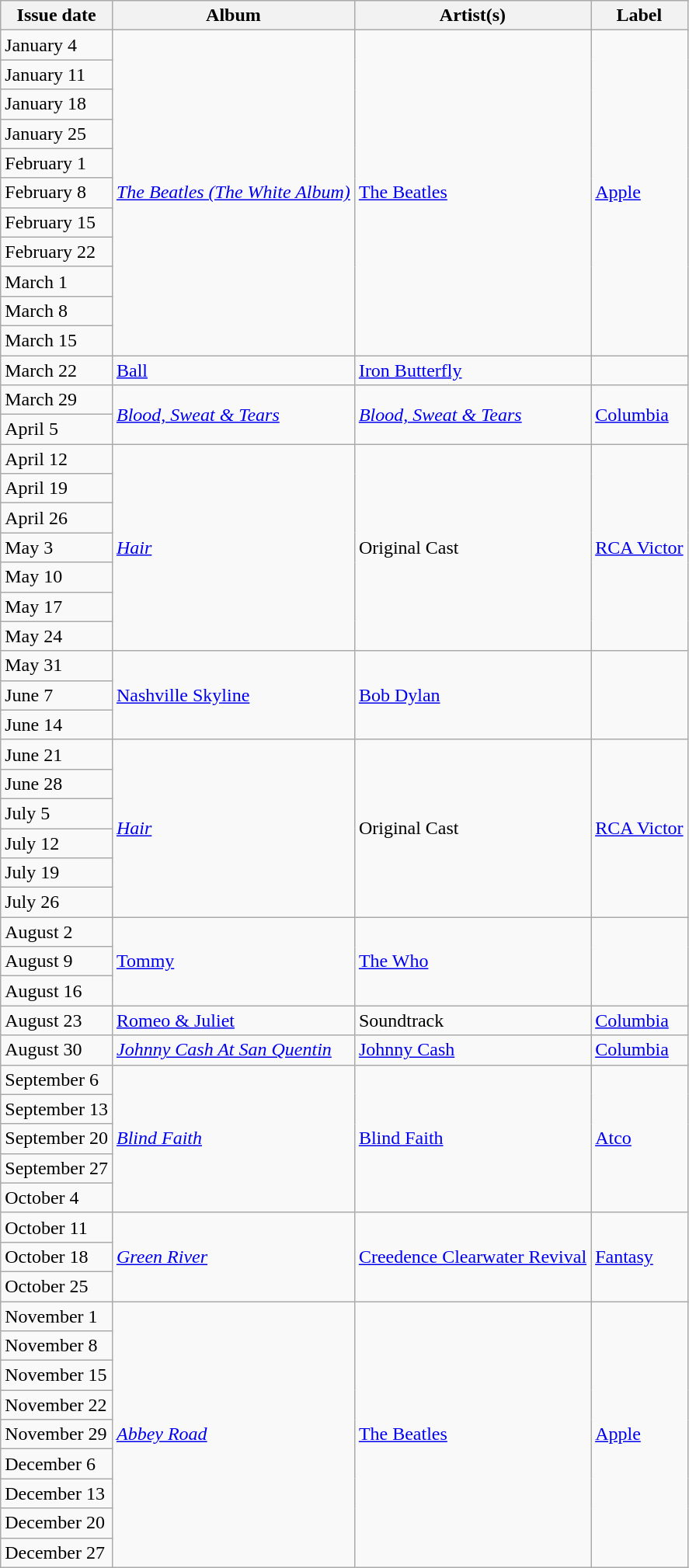<table class="wikitable">
<tr>
<th>Issue date</th>
<th>Album</th>
<th>Artist(s)</th>
<th>Label</th>
</tr>
<tr>
<td>January 4</td>
<td rowspan="11"><em><a href='#'>The Beatles (The White Album)</a></em></td>
<td rowspan="11"><a href='#'>The Beatles</a></td>
<td rowspan="11"><a href='#'>Apple</a></td>
</tr>
<tr>
<td>January 11</td>
</tr>
<tr>
<td>January 18</td>
</tr>
<tr>
<td>January 25</td>
</tr>
<tr>
<td>February 1</td>
</tr>
<tr>
<td>February 8</td>
</tr>
<tr>
<td>February 15</td>
</tr>
<tr>
<td>February 22</td>
</tr>
<tr>
<td>March 1</td>
</tr>
<tr>
<td>March 8</td>
</tr>
<tr>
<td>March 15</td>
</tr>
<tr>
<td>March 22</td>
<td><a href='#'>Ball</a></td>
<td><a href='#'>Iron Butterfly</a></td>
<td></td>
</tr>
<tr>
<td>March 29</td>
<td rowspan="2"><em><a href='#'>Blood, Sweat & Tears</a></em></td>
<td rowspan="2"><em><a href='#'>Blood, Sweat & Tears</a></em></td>
<td rowspan="2"><a href='#'>Columbia</a></td>
</tr>
<tr>
<td>April 5</td>
</tr>
<tr>
<td>April 12</td>
<td rowspan="7"><em><a href='#'>Hair</a></em></td>
<td rowspan="7">Original Cast</td>
<td rowspan="7"><a href='#'>RCA Victor</a></td>
</tr>
<tr>
<td>April 19</td>
</tr>
<tr>
<td>April 26</td>
</tr>
<tr>
<td>May 3</td>
</tr>
<tr>
<td>May 10</td>
</tr>
<tr>
<td>May 17</td>
</tr>
<tr>
<td>May 24</td>
</tr>
<tr>
<td>May 31</td>
<td rowspan="3"><a href='#'>Nashville Skyline</a></td>
<td rowspan="3"><a href='#'>Bob Dylan</a></td>
<td rowspan="3"></td>
</tr>
<tr>
<td>June 7</td>
</tr>
<tr>
<td>June 14</td>
</tr>
<tr>
<td>June 21</td>
<td rowspan="6"><em><a href='#'>Hair</a></em></td>
<td rowspan="6">Original Cast</td>
<td rowspan="6"><a href='#'>RCA Victor</a></td>
</tr>
<tr>
<td>June 28</td>
</tr>
<tr>
<td>July 5</td>
</tr>
<tr>
<td>July 12</td>
</tr>
<tr>
<td>July 19</td>
</tr>
<tr>
<td>July 26</td>
</tr>
<tr>
<td>August 2</td>
<td rowspan="3"><a href='#'>Tommy</a></td>
<td rowspan="3"><a href='#'>The Who</a></td>
<td rowspan="3"></td>
</tr>
<tr>
<td>August 9</td>
</tr>
<tr>
<td>August 16</td>
</tr>
<tr>
<td>August 23</td>
<td><a href='#'>Romeo & Juliet</a></td>
<td>Soundtrack</td>
<td><a href='#'>Columbia</a></td>
</tr>
<tr>
<td>August 30</td>
<td><em><a href='#'>Johnny Cash At San Quentin</a></em></td>
<td><a href='#'>Johnny Cash</a></td>
<td><a href='#'>Columbia</a></td>
</tr>
<tr>
<td>September 6</td>
<td rowspan="5"><em><a href='#'>Blind Faith</a></em></td>
<td rowspan="5"><a href='#'>Blind Faith</a></td>
<td rowspan="5"><a href='#'>Atco</a></td>
</tr>
<tr>
<td>September 13</td>
</tr>
<tr>
<td>September 20</td>
</tr>
<tr>
<td>September 27</td>
</tr>
<tr>
<td>October 4</td>
</tr>
<tr>
<td>October 11</td>
<td rowspan="3"><em><a href='#'>Green River</a></em></td>
<td rowspan="3"><a href='#'>Creedence Clearwater Revival</a></td>
<td rowspan="3"><a href='#'>Fantasy</a></td>
</tr>
<tr>
<td>October 18</td>
</tr>
<tr>
<td>October 25</td>
</tr>
<tr>
<td>November 1</td>
<td rowspan="9"><em><a href='#'>Abbey Road</a></em></td>
<td rowspan="9"><a href='#'>The Beatles</a></td>
<td rowspan="9"><a href='#'>Apple</a></td>
</tr>
<tr>
<td>November 8</td>
</tr>
<tr>
<td>November 15</td>
</tr>
<tr>
<td>November 22</td>
</tr>
<tr>
<td>November 29</td>
</tr>
<tr>
<td>December 6</td>
</tr>
<tr>
<td>December 13</td>
</tr>
<tr>
<td>December 20</td>
</tr>
<tr>
<td>December 27</td>
</tr>
</table>
